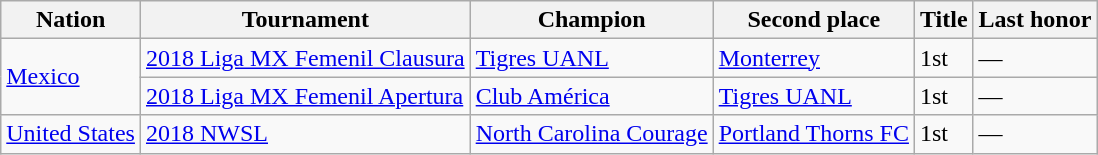<table class="wikitable sortable">
<tr>
<th>Nation</th>
<th>Tournament</th>
<th>Champion</th>
<th>Second place</th>
<th data-sort-type="number">Title</th>
<th>Last honor</th>
</tr>
<tr>
<td rowspan=2> <a href='#'>Mexico</a></td>
<td><a href='#'>2018 Liga MX Femenil Clausura</a></td>
<td><a href='#'>Tigres UANL</a></td>
<td><a href='#'>Monterrey</a></td>
<td>1st</td>
<td>—</td>
</tr>
<tr>
<td><a href='#'>2018 Liga MX Femenil Apertura</a></td>
<td><a href='#'>Club América</a></td>
<td><a href='#'>Tigres UANL</a></td>
<td>1st</td>
<td>—</td>
</tr>
<tr>
<td> <a href='#'>United States</a></td>
<td><a href='#'>2018 NWSL</a></td>
<td><a href='#'>North Carolina Courage</a></td>
<td><a href='#'>Portland Thorns FC</a></td>
<td>1st</td>
<td>—</td>
</tr>
</table>
